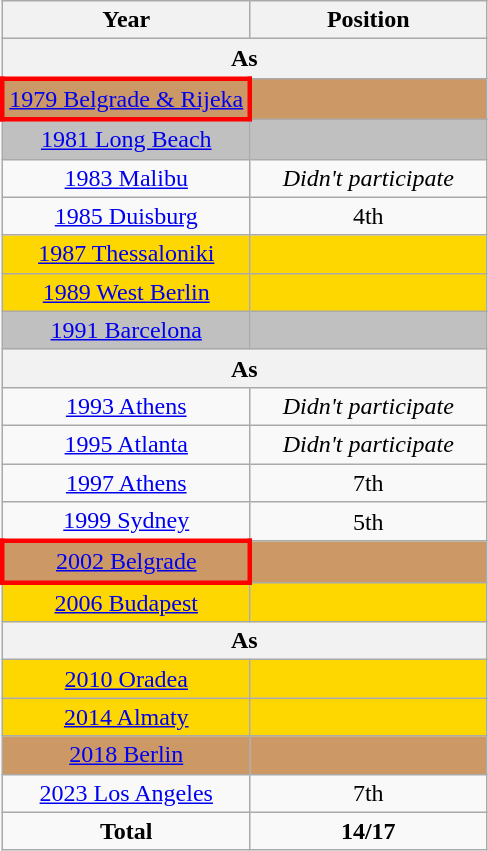<table class="wikitable" style="text-align: center;">
<tr>
<th>Year</th>
<th width="150">Position</th>
</tr>
<tr>
<th colspan=2>As </th>
</tr>
<tr bgcolor=cc9966>
<td style="border: 3px solid red"> <a href='#'>1979 Belgrade & Rijeka</a></td>
<td></td>
</tr>
<tr bgcolor=silver>
<td> <a href='#'>1981 Long Beach</a></td>
<td></td>
</tr>
<tr>
<td> <a href='#'>1983 Malibu</a></td>
<td><em>Didn't participate</em></td>
</tr>
<tr>
<td> <a href='#'>1985 Duisburg</a></td>
<td>4th</td>
</tr>
<tr bgcolor=gold>
<td> <a href='#'>1987 Thessaloniki</a></td>
<td></td>
</tr>
<tr bgcolor=gold>
<td> <a href='#'>1989 West Berlin</a></td>
<td></td>
</tr>
<tr bgcolor=silver>
<td> <a href='#'>1991 Barcelona</a></td>
<td></td>
</tr>
<tr>
<th colspan=2>As <strong></strong></th>
</tr>
<tr>
<td> <a href='#'>1993 Athens</a></td>
<td><em>Didn't participate</em></td>
</tr>
<tr>
<td> <a href='#'>1995 Atlanta</a></td>
<td><em>Didn't participate</em></td>
</tr>
<tr>
<td> <a href='#'>1997 Athens</a></td>
<td>7th</td>
</tr>
<tr>
<td> <a href='#'>1999 Sydney</a></td>
<td>5th</td>
</tr>
<tr bgcolor=cc9966>
<td style="border: 3px solid red"> <a href='#'>2002 Belgrade</a></td>
<td></td>
</tr>
<tr bgcolor=gold>
<td> <a href='#'>2006 Budapest</a></td>
<td></td>
</tr>
<tr>
<th colspan=2>As </th>
</tr>
<tr bgcolor=gold>
<td> <a href='#'>2010 Oradea</a></td>
<td></td>
</tr>
<tr bgcolor=gold>
<td> <a href='#'>2014 Almaty</a></td>
<td></td>
</tr>
<tr bgcolor=cc9966>
<td> <a href='#'>2018 Berlin</a></td>
<td></td>
</tr>
<tr>
<td> <a href='#'>2023 Los Angeles</a></td>
<td>7th</td>
</tr>
<tr>
<td><strong>Total</strong></td>
<td><strong>14/17</strong></td>
</tr>
</table>
